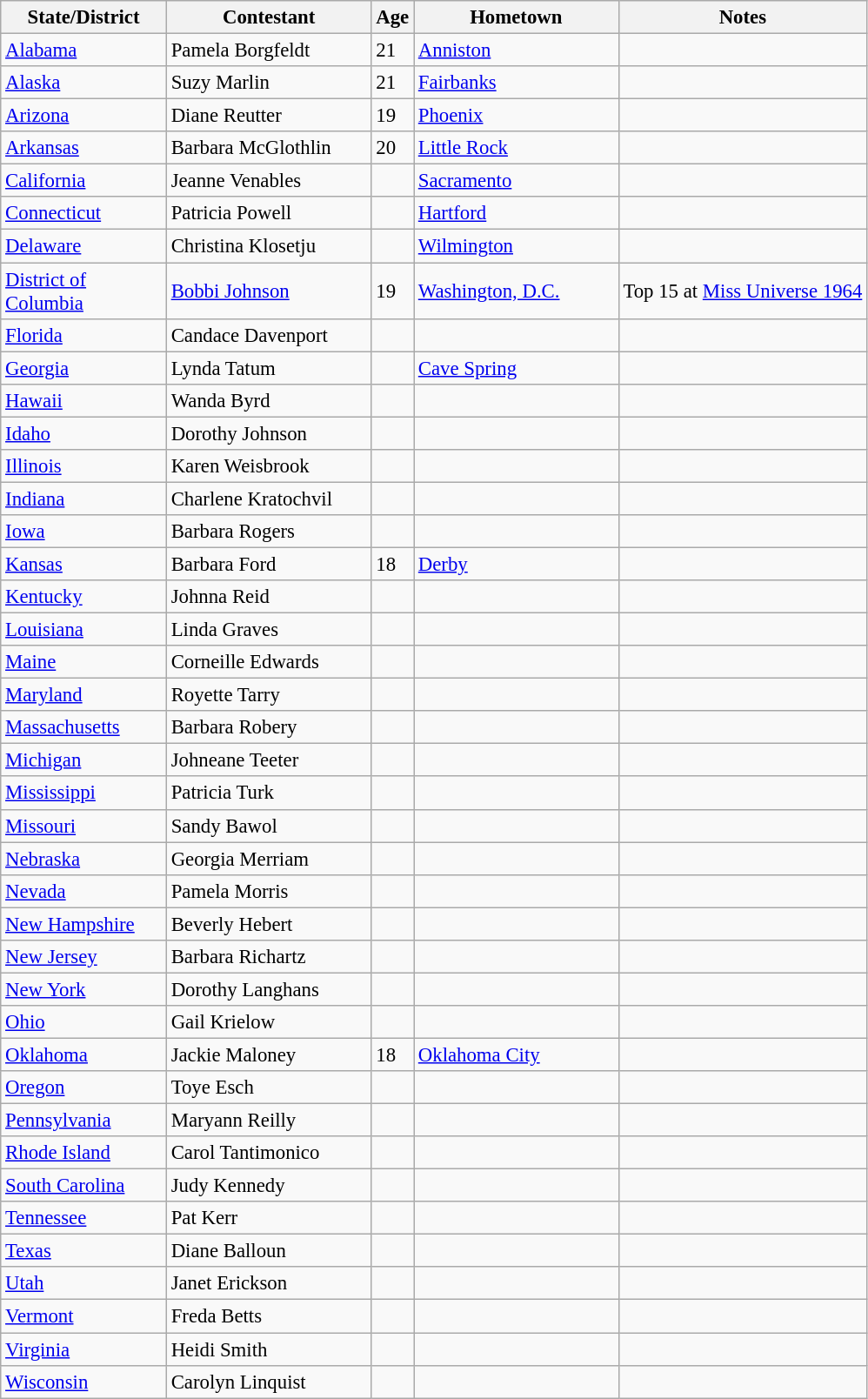<table class="wikitable sortable" style="font-size: 95%;">
<tr>
<th width="120">State/District</th>
<th width="150">Contestant</th>
<th>Age</th>
<th width="150">Hometown</th>
<th>Notes</th>
</tr>
<tr>
<td><a href='#'>Alabama</a></td>
<td>Pamela Borgfeldt</td>
<td>21</td>
<td><a href='#'>Anniston</a></td>
<td></td>
</tr>
<tr>
<td><a href='#'>Alaska</a></td>
<td>Suzy Marlin</td>
<td>21</td>
<td><a href='#'>Fairbanks</a></td>
<td></td>
</tr>
<tr>
<td><a href='#'>Arizona</a></td>
<td>Diane Reutter</td>
<td>19</td>
<td><a href='#'>Phoenix</a></td>
<td></td>
</tr>
<tr>
<td><a href='#'>Arkansas</a></td>
<td>Barbara McGlothlin</td>
<td>20</td>
<td><a href='#'>Little Rock</a></td>
<td></td>
</tr>
<tr>
<td><a href='#'>California</a></td>
<td>Jeanne Venables</td>
<td></td>
<td><a href='#'>Sacramento</a></td>
<td></td>
</tr>
<tr>
<td><a href='#'>Connecticut</a></td>
<td>Patricia Powell</td>
<td></td>
<td><a href='#'>Hartford</a></td>
<td></td>
</tr>
<tr>
<td><a href='#'>Delaware</a></td>
<td>Christina Klosetju</td>
<td></td>
<td><a href='#'>Wilmington</a></td>
<td></td>
</tr>
<tr>
<td><a href='#'>District of Columbia</a></td>
<td><a href='#'>Bobbi Johnson</a></td>
<td>19</td>
<td><a href='#'>Washington, D.C.</a></td>
<td>Top 15 at <a href='#'>Miss Universe 1964</a></td>
</tr>
<tr>
<td><a href='#'>Florida</a></td>
<td>Candace Davenport</td>
<td></td>
<td></td>
<td></td>
</tr>
<tr>
<td><a href='#'>Georgia</a></td>
<td>Lynda Tatum</td>
<td></td>
<td><a href='#'>Cave Spring</a></td>
<td></td>
</tr>
<tr>
<td><a href='#'>Hawaii</a></td>
<td>Wanda Byrd</td>
<td></td>
<td></td>
<td></td>
</tr>
<tr>
<td><a href='#'>Idaho</a></td>
<td>Dorothy Johnson</td>
<td></td>
<td></td>
<td></td>
</tr>
<tr>
<td><a href='#'>Illinois</a></td>
<td>Karen Weisbrook</td>
<td></td>
<td></td>
<td></td>
</tr>
<tr>
<td><a href='#'>Indiana</a></td>
<td>Charlene Kratochvil</td>
<td></td>
<td></td>
<td></td>
</tr>
<tr>
<td><a href='#'>Iowa</a></td>
<td>Barbara Rogers</td>
<td></td>
<td></td>
<td></td>
</tr>
<tr>
<td><a href='#'>Kansas</a></td>
<td>Barbara Ford</td>
<td>18</td>
<td><a href='#'>Derby</a></td>
<td></td>
</tr>
<tr>
<td><a href='#'>Kentucky</a></td>
<td>Johnna Reid</td>
<td></td>
<td></td>
<td></td>
</tr>
<tr>
<td><a href='#'>Louisiana</a></td>
<td>Linda Graves</td>
<td></td>
<td></td>
<td></td>
</tr>
<tr>
<td><a href='#'>Maine</a></td>
<td>Corneille Edwards</td>
<td></td>
<td></td>
<td></td>
</tr>
<tr>
<td><a href='#'>Maryland</a></td>
<td>Royette Tarry</td>
<td></td>
<td></td>
<td></td>
</tr>
<tr>
<td><a href='#'>Massachusetts</a></td>
<td>Barbara Robery</td>
<td></td>
<td></td>
<td></td>
</tr>
<tr>
<td><a href='#'>Michigan</a></td>
<td>Johneane Teeter</td>
<td></td>
<td></td>
<td></td>
</tr>
<tr>
<td><a href='#'>Mississippi</a></td>
<td>Patricia Turk</td>
<td></td>
<td></td>
<td></td>
</tr>
<tr>
<td><a href='#'>Missouri</a></td>
<td>Sandy Bawol</td>
<td></td>
<td></td>
<td></td>
</tr>
<tr>
<td><a href='#'>Nebraska</a></td>
<td>Georgia Merriam</td>
<td></td>
<td></td>
<td></td>
</tr>
<tr>
<td><a href='#'>Nevada</a></td>
<td>Pamela Morris</td>
<td></td>
<td></td>
<td></td>
</tr>
<tr>
<td><a href='#'>New Hampshire</a></td>
<td>Beverly Hebert</td>
<td></td>
<td></td>
<td></td>
</tr>
<tr>
<td><a href='#'>New Jersey</a></td>
<td>Barbara Richartz</td>
<td></td>
<td></td>
<td></td>
</tr>
<tr>
<td><a href='#'>New York</a></td>
<td>Dorothy Langhans</td>
<td></td>
<td></td>
<td></td>
</tr>
<tr>
<td><a href='#'>Ohio</a></td>
<td>Gail Krielow</td>
<td></td>
<td></td>
<td></td>
</tr>
<tr>
<td><a href='#'>Oklahoma</a></td>
<td>Jackie Maloney</td>
<td>18</td>
<td><a href='#'>Oklahoma City</a></td>
<td></td>
</tr>
<tr>
<td><a href='#'>Oregon</a></td>
<td>Toye Esch</td>
<td></td>
<td></td>
<td></td>
</tr>
<tr>
<td><a href='#'>Pennsylvania</a></td>
<td>Maryann Reilly</td>
<td></td>
<td></td>
<td></td>
</tr>
<tr>
<td><a href='#'>Rhode Island</a></td>
<td>Carol Tantimonico</td>
<td></td>
<td></td>
<td></td>
</tr>
<tr>
<td><a href='#'>South Carolina</a></td>
<td>Judy Kennedy</td>
<td></td>
<td></td>
<td></td>
</tr>
<tr>
<td><a href='#'>Tennessee</a></td>
<td>Pat Kerr</td>
<td></td>
<td></td>
<td></td>
</tr>
<tr>
<td><a href='#'>Texas</a></td>
<td>Diane Balloun</td>
<td></td>
<td></td>
<td></td>
</tr>
<tr>
<td><a href='#'>Utah</a></td>
<td>Janet Erickson</td>
<td></td>
<td></td>
<td></td>
</tr>
<tr>
<td><a href='#'>Vermont</a></td>
<td>Freda Betts</td>
<td></td>
<td></td>
<td></td>
</tr>
<tr>
<td><a href='#'>Virginia</a></td>
<td>Heidi Smith</td>
<td></td>
<td></td>
<td></td>
</tr>
<tr>
<td><a href='#'>Wisconsin</a></td>
<td>Carolyn Linquist</td>
<td></td>
<td></td>
<td></td>
</tr>
</table>
